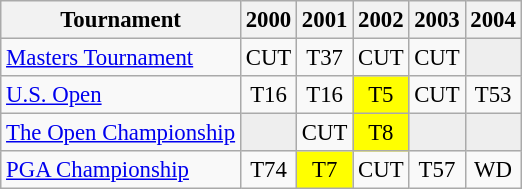<table class="wikitable" style="font-size:95%;text-align:center;">
<tr>
<th>Tournament</th>
<th>2000</th>
<th>2001</th>
<th>2002</th>
<th>2003</th>
<th>2004</th>
</tr>
<tr>
<td align=left><a href='#'>Masters Tournament</a></td>
<td>CUT</td>
<td>T37</td>
<td>CUT</td>
<td>CUT</td>
<td style="background:#eeeeee;"></td>
</tr>
<tr>
<td align=left><a href='#'>U.S. Open</a></td>
<td>T16</td>
<td>T16</td>
<td style="background:yellow;">T5</td>
<td>CUT</td>
<td>T53</td>
</tr>
<tr>
<td align=left><a href='#'>The Open Championship</a></td>
<td style="background:#eeeeee;"></td>
<td>CUT</td>
<td style="background:yellow;">T8</td>
<td style="background:#eeeeee;"></td>
<td style="background:#eeeeee;"></td>
</tr>
<tr>
<td align=left><a href='#'>PGA Championship</a></td>
<td>T74</td>
<td style="background:yellow;">T7</td>
<td>CUT</td>
<td>T57</td>
<td>WD</td>
</tr>
</table>
